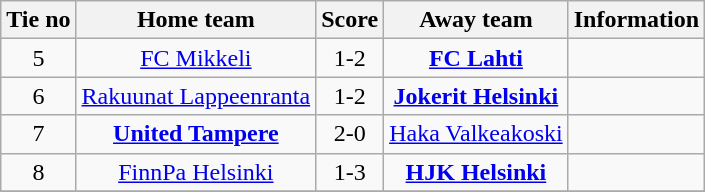<table class="wikitable" style="text-align:center">
<tr>
<th style= width="40px">Tie no</th>
<th style= width="150px">Home team</th>
<th style= width="60px">Score</th>
<th style= width="150px">Away team</th>
<th style= width="30px">Information</th>
</tr>
<tr>
<td>5</td>
<td><a href='#'>FC Mikkeli</a></td>
<td>1-2</td>
<td><strong><a href='#'>FC Lahti</a></strong></td>
<td></td>
</tr>
<tr>
<td>6</td>
<td><a href='#'>Rakuunat Lappeenranta</a></td>
<td>1-2</td>
<td><strong><a href='#'>Jokerit Helsinki</a></strong></td>
<td></td>
</tr>
<tr>
<td>7</td>
<td><strong><a href='#'>United Tampere</a></strong></td>
<td>2-0</td>
<td><a href='#'>Haka Valkeakoski</a></td>
<td></td>
</tr>
<tr>
<td>8</td>
<td><a href='#'>FinnPa Helsinki</a></td>
<td>1-3</td>
<td><strong><a href='#'>HJK Helsinki</a></strong></td>
<td></td>
</tr>
<tr>
</tr>
</table>
